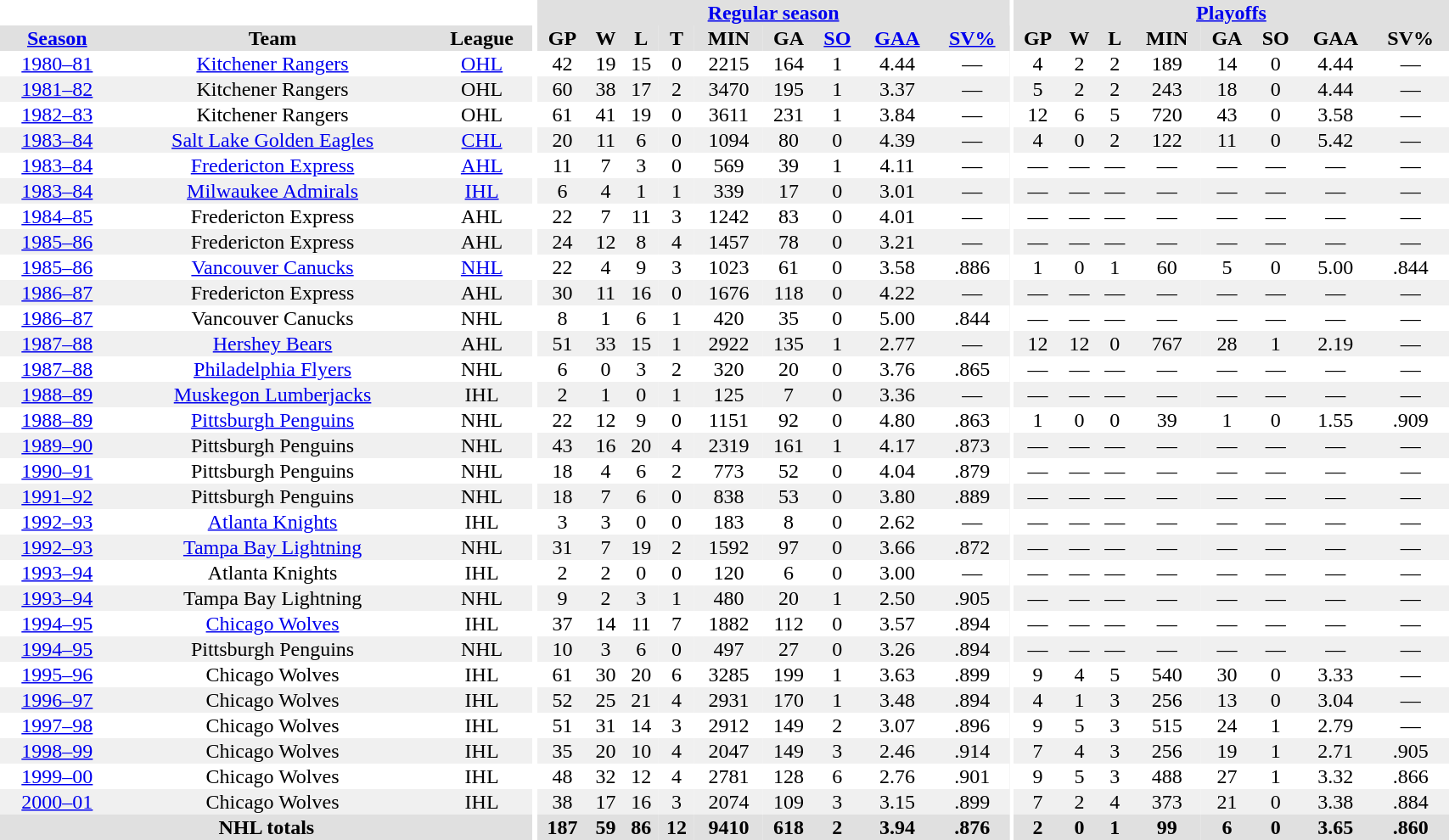<table border="0" cellpadding="1" cellspacing="0" style="width:90%; text-align:center;">
<tr bgcolor="#e0e0e0">
<th colspan="3" bgcolor="#ffffff"></th>
<th rowspan="99" bgcolor="#ffffff"></th>
<th colspan="9" bgcolor="#e0e0e0"><a href='#'>Regular season</a></th>
<th rowspan="99" bgcolor="#ffffff"></th>
<th colspan="8" bgcolor="#e0e0e0"><a href='#'>Playoffs</a></th>
</tr>
<tr bgcolor="#e0e0e0">
<th><a href='#'>Season</a></th>
<th>Team</th>
<th>League</th>
<th>GP</th>
<th>W</th>
<th>L</th>
<th>T</th>
<th>MIN</th>
<th>GA</th>
<th><a href='#'>SO</a></th>
<th><a href='#'>GAA</a></th>
<th><a href='#'>SV%</a></th>
<th>GP</th>
<th>W</th>
<th>L</th>
<th>MIN</th>
<th>GA</th>
<th>SO</th>
<th>GAA</th>
<th>SV%</th>
</tr>
<tr>
<td><a href='#'>1980–81</a></td>
<td><a href='#'>Kitchener Rangers</a></td>
<td><a href='#'>OHL</a></td>
<td>42</td>
<td>19</td>
<td>15</td>
<td>0</td>
<td>2215</td>
<td>164</td>
<td>1</td>
<td>4.44</td>
<td>—</td>
<td>4</td>
<td>2</td>
<td>2</td>
<td>189</td>
<td>14</td>
<td>0</td>
<td>4.44</td>
<td>—</td>
</tr>
<tr bgcolor="#f0f0f0">
<td><a href='#'>1981–82</a></td>
<td>Kitchener Rangers</td>
<td>OHL</td>
<td>60</td>
<td>38</td>
<td>17</td>
<td>2</td>
<td>3470</td>
<td>195</td>
<td>1</td>
<td>3.37</td>
<td>—</td>
<td>5</td>
<td>2</td>
<td>2</td>
<td>243</td>
<td>18</td>
<td>0</td>
<td>4.44</td>
<td>—</td>
</tr>
<tr>
<td><a href='#'>1982–83</a></td>
<td>Kitchener Rangers</td>
<td>OHL</td>
<td>61</td>
<td>41</td>
<td>19</td>
<td>0</td>
<td>3611</td>
<td>231</td>
<td>1</td>
<td>3.84</td>
<td>—</td>
<td>12</td>
<td>6</td>
<td>5</td>
<td>720</td>
<td>43</td>
<td>0</td>
<td>3.58</td>
<td>—</td>
</tr>
<tr bgcolor="#f0f0f0">
<td><a href='#'>1983–84</a></td>
<td><a href='#'>Salt Lake Golden Eagles</a></td>
<td><a href='#'>CHL</a></td>
<td>20</td>
<td>11</td>
<td>6</td>
<td>0</td>
<td>1094</td>
<td>80</td>
<td>0</td>
<td>4.39</td>
<td>—</td>
<td>4</td>
<td>0</td>
<td>2</td>
<td>122</td>
<td>11</td>
<td>0</td>
<td>5.42</td>
<td>—</td>
</tr>
<tr>
<td><a href='#'>1983–84</a></td>
<td><a href='#'>Fredericton Express</a></td>
<td><a href='#'>AHL</a></td>
<td>11</td>
<td>7</td>
<td>3</td>
<td>0</td>
<td>569</td>
<td>39</td>
<td>1</td>
<td>4.11</td>
<td>—</td>
<td>—</td>
<td>—</td>
<td>—</td>
<td>—</td>
<td>—</td>
<td>—</td>
<td>—</td>
<td>—</td>
</tr>
<tr bgcolor="#f0f0f0">
<td><a href='#'>1983–84</a></td>
<td><a href='#'>Milwaukee Admirals</a></td>
<td><a href='#'>IHL</a></td>
<td>6</td>
<td>4</td>
<td>1</td>
<td>1</td>
<td>339</td>
<td>17</td>
<td>0</td>
<td>3.01</td>
<td>—</td>
<td>—</td>
<td>—</td>
<td>—</td>
<td>—</td>
<td>—</td>
<td>—</td>
<td>—</td>
<td>—</td>
</tr>
<tr>
<td><a href='#'>1984–85</a></td>
<td>Fredericton Express</td>
<td>AHL</td>
<td>22</td>
<td>7</td>
<td>11</td>
<td>3</td>
<td>1242</td>
<td>83</td>
<td>0</td>
<td>4.01</td>
<td>—</td>
<td>—</td>
<td>—</td>
<td>—</td>
<td>—</td>
<td>—</td>
<td>—</td>
<td>—</td>
<td>—</td>
</tr>
<tr bgcolor="#f0f0f0">
<td><a href='#'>1985–86</a></td>
<td>Fredericton Express</td>
<td>AHL</td>
<td>24</td>
<td>12</td>
<td>8</td>
<td>4</td>
<td>1457</td>
<td>78</td>
<td>0</td>
<td>3.21</td>
<td>—</td>
<td>—</td>
<td>—</td>
<td>—</td>
<td>—</td>
<td>—</td>
<td>—</td>
<td>—</td>
<td>—</td>
</tr>
<tr>
<td><a href='#'>1985–86</a></td>
<td><a href='#'>Vancouver Canucks</a></td>
<td><a href='#'>NHL</a></td>
<td>22</td>
<td>4</td>
<td>9</td>
<td>3</td>
<td>1023</td>
<td>61</td>
<td>0</td>
<td>3.58</td>
<td>.886</td>
<td>1</td>
<td>0</td>
<td>1</td>
<td>60</td>
<td>5</td>
<td>0</td>
<td>5.00</td>
<td>.844</td>
</tr>
<tr bgcolor="#f0f0f0">
<td><a href='#'>1986–87</a></td>
<td>Fredericton Express</td>
<td>AHL</td>
<td>30</td>
<td>11</td>
<td>16</td>
<td>0</td>
<td>1676</td>
<td>118</td>
<td>0</td>
<td>4.22</td>
<td>—</td>
<td>—</td>
<td>—</td>
<td>—</td>
<td>—</td>
<td>—</td>
<td>—</td>
<td>—</td>
<td>—</td>
</tr>
<tr>
<td><a href='#'>1986–87</a></td>
<td>Vancouver Canucks</td>
<td>NHL</td>
<td>8</td>
<td>1</td>
<td>6</td>
<td>1</td>
<td>420</td>
<td>35</td>
<td>0</td>
<td>5.00</td>
<td>.844</td>
<td>—</td>
<td>—</td>
<td>—</td>
<td>—</td>
<td>—</td>
<td>—</td>
<td>—</td>
<td>—</td>
</tr>
<tr bgcolor="#f0f0f0">
<td><a href='#'>1987–88</a></td>
<td><a href='#'>Hershey Bears</a></td>
<td>AHL</td>
<td>51</td>
<td>33</td>
<td>15</td>
<td>1</td>
<td>2922</td>
<td>135</td>
<td>1</td>
<td>2.77</td>
<td>—</td>
<td>12</td>
<td>12</td>
<td>0</td>
<td>767</td>
<td>28</td>
<td>1</td>
<td>2.19</td>
<td>—</td>
</tr>
<tr>
<td><a href='#'>1987–88</a></td>
<td><a href='#'>Philadelphia Flyers</a></td>
<td>NHL</td>
<td>6</td>
<td>0</td>
<td>3</td>
<td>2</td>
<td>320</td>
<td>20</td>
<td>0</td>
<td>3.76</td>
<td>.865</td>
<td>—</td>
<td>—</td>
<td>—</td>
<td>—</td>
<td>—</td>
<td>—</td>
<td>—</td>
<td>—</td>
</tr>
<tr bgcolor="#f0f0f0">
<td><a href='#'>1988–89</a></td>
<td><a href='#'>Muskegon Lumberjacks</a></td>
<td>IHL</td>
<td>2</td>
<td>1</td>
<td>0</td>
<td>1</td>
<td>125</td>
<td>7</td>
<td>0</td>
<td>3.36</td>
<td>—</td>
<td>—</td>
<td>—</td>
<td>—</td>
<td>—</td>
<td>—</td>
<td>—</td>
<td>—</td>
<td>—</td>
</tr>
<tr>
<td><a href='#'>1988–89</a></td>
<td><a href='#'>Pittsburgh Penguins</a></td>
<td>NHL</td>
<td>22</td>
<td>12</td>
<td>9</td>
<td>0</td>
<td>1151</td>
<td>92</td>
<td>0</td>
<td>4.80</td>
<td>.863</td>
<td>1</td>
<td>0</td>
<td>0</td>
<td>39</td>
<td>1</td>
<td>0</td>
<td>1.55</td>
<td>.909</td>
</tr>
<tr bgcolor="#f0f0f0">
<td><a href='#'>1989–90</a></td>
<td>Pittsburgh Penguins</td>
<td>NHL</td>
<td>43</td>
<td>16</td>
<td>20</td>
<td>4</td>
<td>2319</td>
<td>161</td>
<td>1</td>
<td>4.17</td>
<td>.873</td>
<td>—</td>
<td>—</td>
<td>—</td>
<td>—</td>
<td>—</td>
<td>—</td>
<td>—</td>
<td>—</td>
</tr>
<tr>
<td><a href='#'>1990–91</a></td>
<td>Pittsburgh Penguins</td>
<td>NHL</td>
<td>18</td>
<td>4</td>
<td>6</td>
<td>2</td>
<td>773</td>
<td>52</td>
<td>0</td>
<td>4.04</td>
<td>.879</td>
<td>—</td>
<td>—</td>
<td>—</td>
<td>—</td>
<td>—</td>
<td>—</td>
<td>—</td>
<td>—</td>
</tr>
<tr bgcolor="#f0f0f0">
<td><a href='#'>1991–92</a></td>
<td>Pittsburgh Penguins</td>
<td>NHL</td>
<td>18</td>
<td>7</td>
<td>6</td>
<td>0</td>
<td>838</td>
<td>53</td>
<td>0</td>
<td>3.80</td>
<td>.889</td>
<td>—</td>
<td>—</td>
<td>—</td>
<td>—</td>
<td>—</td>
<td>—</td>
<td>—</td>
<td>—</td>
</tr>
<tr>
<td><a href='#'>1992–93</a></td>
<td><a href='#'>Atlanta Knights</a></td>
<td>IHL</td>
<td>3</td>
<td>3</td>
<td>0</td>
<td>0</td>
<td>183</td>
<td>8</td>
<td>0</td>
<td>2.62</td>
<td>—</td>
<td>—</td>
<td>—</td>
<td>—</td>
<td>—</td>
<td>—</td>
<td>—</td>
<td>—</td>
<td>—</td>
</tr>
<tr bgcolor="#f0f0f0">
<td><a href='#'>1992–93</a></td>
<td><a href='#'>Tampa Bay Lightning</a></td>
<td>NHL</td>
<td>31</td>
<td>7</td>
<td>19</td>
<td>2</td>
<td>1592</td>
<td>97</td>
<td>0</td>
<td>3.66</td>
<td>.872</td>
<td>—</td>
<td>—</td>
<td>—</td>
<td>—</td>
<td>—</td>
<td>—</td>
<td>—</td>
<td>—</td>
</tr>
<tr>
<td><a href='#'>1993–94</a></td>
<td>Atlanta Knights</td>
<td>IHL</td>
<td>2</td>
<td>2</td>
<td>0</td>
<td>0</td>
<td>120</td>
<td>6</td>
<td>0</td>
<td>3.00</td>
<td>—</td>
<td>—</td>
<td>—</td>
<td>—</td>
<td>—</td>
<td>—</td>
<td>—</td>
<td>—</td>
<td>—</td>
</tr>
<tr bgcolor="#f0f0f0">
<td><a href='#'>1993–94</a></td>
<td>Tampa Bay Lightning</td>
<td>NHL</td>
<td>9</td>
<td>2</td>
<td>3</td>
<td>1</td>
<td>480</td>
<td>20</td>
<td>1</td>
<td>2.50</td>
<td>.905</td>
<td>—</td>
<td>—</td>
<td>—</td>
<td>—</td>
<td>—</td>
<td>—</td>
<td>—</td>
<td>—</td>
</tr>
<tr>
<td><a href='#'>1994–95</a></td>
<td><a href='#'>Chicago Wolves</a></td>
<td>IHL</td>
<td>37</td>
<td>14</td>
<td>11</td>
<td>7</td>
<td>1882</td>
<td>112</td>
<td>0</td>
<td>3.57</td>
<td>.894</td>
<td>—</td>
<td>—</td>
<td>—</td>
<td>—</td>
<td>—</td>
<td>—</td>
<td>—</td>
<td>—</td>
</tr>
<tr bgcolor="#f0f0f0">
<td><a href='#'>1994–95</a></td>
<td>Pittsburgh Penguins</td>
<td>NHL</td>
<td>10</td>
<td>3</td>
<td>6</td>
<td>0</td>
<td>497</td>
<td>27</td>
<td>0</td>
<td>3.26</td>
<td>.894</td>
<td>—</td>
<td>—</td>
<td>—</td>
<td>—</td>
<td>—</td>
<td>—</td>
<td>—</td>
<td>—</td>
</tr>
<tr>
<td><a href='#'>1995–96</a></td>
<td>Chicago Wolves</td>
<td>IHL</td>
<td>61</td>
<td>30</td>
<td>20</td>
<td>6</td>
<td>3285</td>
<td>199</td>
<td>1</td>
<td>3.63</td>
<td>.899</td>
<td>9</td>
<td>4</td>
<td>5</td>
<td>540</td>
<td>30</td>
<td>0</td>
<td>3.33</td>
<td>—</td>
</tr>
<tr bgcolor="#f0f0f0">
<td><a href='#'>1996–97</a></td>
<td>Chicago Wolves</td>
<td>IHL</td>
<td>52</td>
<td>25</td>
<td>21</td>
<td>4</td>
<td>2931</td>
<td>170</td>
<td>1</td>
<td>3.48</td>
<td>.894</td>
<td>4</td>
<td>1</td>
<td>3</td>
<td>256</td>
<td>13</td>
<td>0</td>
<td>3.04</td>
<td>—</td>
</tr>
<tr>
<td><a href='#'>1997–98</a></td>
<td>Chicago Wolves</td>
<td>IHL</td>
<td>51</td>
<td>31</td>
<td>14</td>
<td>3</td>
<td>2912</td>
<td>149</td>
<td>2</td>
<td>3.07</td>
<td>.896</td>
<td>9</td>
<td>5</td>
<td>3</td>
<td>515</td>
<td>24</td>
<td>1</td>
<td>2.79</td>
<td>—</td>
</tr>
<tr bgcolor="#f0f0f0">
<td><a href='#'>1998–99</a></td>
<td>Chicago Wolves</td>
<td>IHL</td>
<td>35</td>
<td>20</td>
<td>10</td>
<td>4</td>
<td>2047</td>
<td>149</td>
<td>3</td>
<td>2.46</td>
<td>.914</td>
<td>7</td>
<td>4</td>
<td>3</td>
<td>256</td>
<td>19</td>
<td>1</td>
<td>2.71</td>
<td>.905</td>
</tr>
<tr>
<td><a href='#'>1999–00</a></td>
<td>Chicago Wolves</td>
<td>IHL</td>
<td>48</td>
<td>32</td>
<td>12</td>
<td>4</td>
<td>2781</td>
<td>128</td>
<td>6</td>
<td>2.76</td>
<td>.901</td>
<td>9</td>
<td>5</td>
<td>3</td>
<td>488</td>
<td>27</td>
<td>1</td>
<td>3.32</td>
<td>.866</td>
</tr>
<tr bgcolor="#f0f0f0">
<td><a href='#'>2000–01</a></td>
<td>Chicago Wolves</td>
<td>IHL</td>
<td>38</td>
<td>17</td>
<td>16</td>
<td>3</td>
<td>2074</td>
<td>109</td>
<td>3</td>
<td>3.15</td>
<td>.899</td>
<td>7</td>
<td>2</td>
<td>4</td>
<td>373</td>
<td>21</td>
<td>0</td>
<td>3.38</td>
<td>.884</td>
</tr>
<tr bgcolor="#e0e0e0">
<th colspan=3>NHL totals</th>
<th>187</th>
<th>59</th>
<th>86</th>
<th>12</th>
<th>9410</th>
<th>618</th>
<th>2</th>
<th>3.94</th>
<th>.876</th>
<th>2</th>
<th>0</th>
<th>1</th>
<th>99</th>
<th>6</th>
<th>0</th>
<th>3.65</th>
<th>.860</th>
</tr>
</table>
